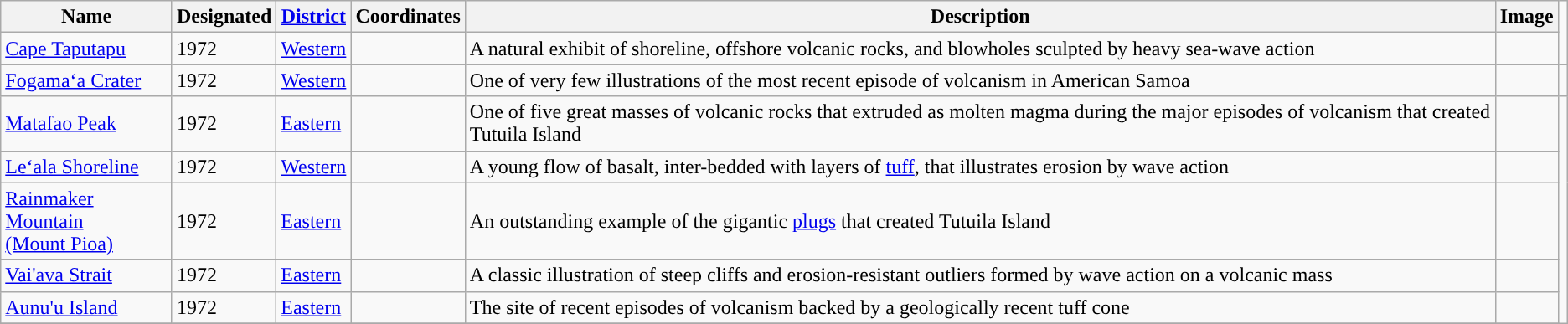<table class="wikitable sortable" align="center">
<tr>
<th style="background-color:"><strong>Name</strong></th>
<th style="background-color:"><strong>Designated</strong></th>
<th style="background-color:"><strong><a href='#'>District</a></strong></th>
<th style="background-color:"><strong>Coordinates</strong></th>
<th style="background-color:"><strong>Description</strong></th>
<th style="background-color:"><strong>Image</strong></th>
</tr>
<tr>
<td><a href='#'>Cape Taputapu</a></td>
<td>1972</td>
<td><a href='#'>Western</a></td>
<td></td>
<td>A natural exhibit of shoreline, offshore volcanic rocks, and blowholes sculpted by heavy sea-wave action</td>
<td></td>
</tr>
<tr>
<td><a href='#'>Fogamaʻa Crater</a></td>
<td>1972</td>
<td><a href='#'>Western</a></td>
<td></td>
<td>One of very few illustrations of the most recent episode of volcanism in American Samoa</td>
<td></td>
<td></td>
</tr>
<tr>
<td><a href='#'>Matafao Peak</a></td>
<td>1972</td>
<td><a href='#'>Eastern</a></td>
<td></td>
<td>One of five great masses of volcanic rocks that extruded as molten magma during the major episodes of volcanism that created Tutuila Island</td>
<td></td>
</tr>
<tr>
<td><a href='#'>Leʻala Shoreline</a></td>
<td>1972</td>
<td><a href='#'>Western</a></td>
<td></td>
<td>A young flow of basalt, inter-bedded with layers of <a href='#'>tuff</a>, that illustrates erosion by wave action</td>
<td></td>
</tr>
<tr>
<td><a href='#'>Rainmaker Mountain<br>(Mount Pioa)</a></td>
<td>1972</td>
<td><a href='#'>Eastern</a></td>
<td></td>
<td>An outstanding example of the gigantic <a href='#'>plugs</a> that created Tutuila Island</td>
<td></td>
</tr>
<tr>
<td><a href='#'>Vai'ava Strait</a></td>
<td>1972</td>
<td><a href='#'>Eastern</a></td>
<td></td>
<td>A classic illustration of steep cliffs and erosion-resistant outliers formed by wave action on a volcanic mass</td>
<td></td>
</tr>
<tr>
<td><a href='#'>Aunu'u Island</a></td>
<td>1972</td>
<td><a href='#'>Eastern</a></td>
<td></td>
<td>The site of recent episodes of volcanism backed by a geologically recent tuff cone</td>
<td></td>
</tr>
<tr>
</tr>
</table>
